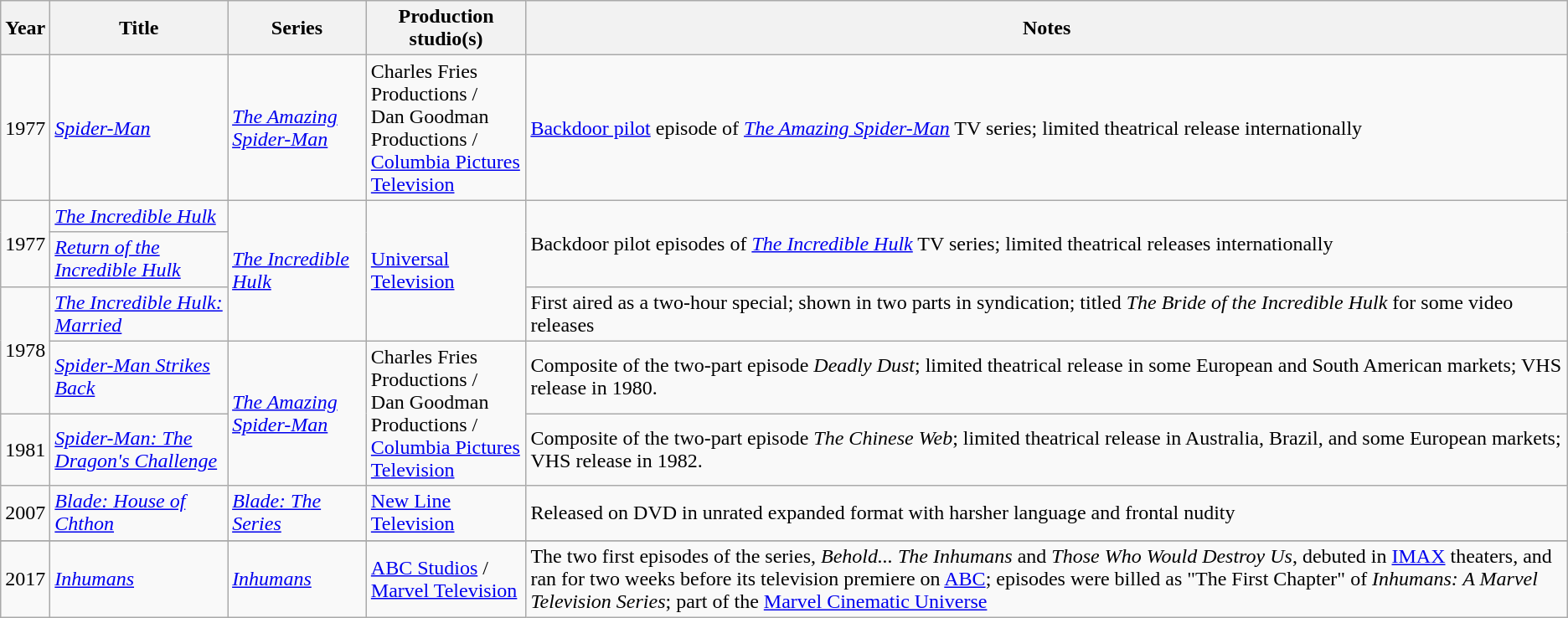<table class="wikitable">
<tr>
<th>Year</th>
<th>Title</th>
<th>Series</th>
<th>Production studio(s)</th>
<th>Notes</th>
</tr>
<tr>
<td>1977</td>
<td><em><a href='#'>Spider-Man</a></em></td>
<td><em><a href='#'>The Amazing Spider-Man</a></em></td>
<td>Charles Fries Productions /<br>Dan Goodman Productions /<br><a href='#'>Columbia Pictures Television</a></td>
<td><a href='#'>Backdoor pilot</a> episode of <em><a href='#'>The Amazing Spider-Man</a></em> TV series; limited theatrical release internationally</td>
</tr>
<tr>
<td rowspan="2">1977</td>
<td><em><a href='#'>The Incredible Hulk</a></em></td>
<td rowspan="3"><em><a href='#'>The Incredible Hulk</a></em></td>
<td rowspan="3"><a href='#'>Universal Television</a></td>
<td rowspan="2">Backdoor pilot episodes of <em><a href='#'>The Incredible Hulk</a></em> TV series; limited theatrical releases internationally</td>
</tr>
<tr>
<td><em><a href='#'>Return of the Incredible Hulk</a></em></td>
</tr>
<tr>
<td rowspan="2">1978</td>
<td><em><a href='#'>The Incredible Hulk: Married</a></em></td>
<td>First aired as a two-hour special; shown in two parts in syndication; titled <em>The Bride of the Incredible Hulk</em> for some video releases</td>
</tr>
<tr>
<td><em><a href='#'>Spider-Man Strikes Back</a></em></td>
<td rowspan="2"><em><a href='#'>The Amazing Spider-Man</a></em></td>
<td rowspan="2">Charles Fries Productions /<br>Dan Goodman Productions /<br><a href='#'>Columbia Pictures Television</a></td>
<td>Composite of the two-part episode <em>Deadly Dust</em>; limited theatrical release in some European and South American markets; VHS release in 1980.</td>
</tr>
<tr>
<td>1981</td>
<td><em><a href='#'>Spider-Man: The Dragon's Challenge</a></em></td>
<td>Composite of the two-part episode <em>The Chinese Web</em>; limited theatrical release in Australia, Brazil, and some European markets; VHS release in 1982.</td>
</tr>
<tr>
<td>2007</td>
<td><em><a href='#'>Blade: House of Chthon</a></em></td>
<td><em><a href='#'>Blade: The Series</a></em></td>
<td><a href='#'>New Line Television</a></td>
<td>Released on DVD in unrated expanded format with harsher language and frontal nudity</td>
</tr>
<tr style="background:#b0c4de;">
</tr>
<tr>
<td>2017</td>
<td><a href='#'><em>Inhumans</em></a></td>
<td><em><a href='#'>Inhumans</a></em></td>
<td><a href='#'>ABC Studios</a> /<br><a href='#'>Marvel Television</a></td>
<td>The two first episodes of the series, <em>Behold... The Inhumans</em> and <em>Those Who Would Destroy Us</em>, debuted in <a href='#'>IMAX</a> theaters, and ran for two weeks before its television premiere on <a href='#'>ABC</a>; episodes were billed as "The First Chapter" of <em>Inhumans: A Marvel Television Series</em>; part of the <a href='#'>Marvel Cinematic Universe</a></td>
</tr>
</table>
